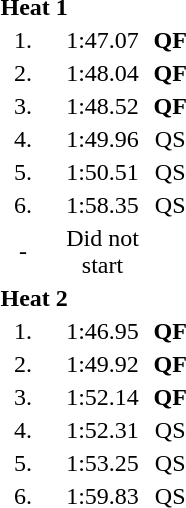<table style="text-align:center">
<tr>
<td colspan=4 align=left><strong>Heat 1</strong></td>
</tr>
<tr>
<td width=30>1.</td>
<td align=left></td>
<td width=60>1:47.07</td>
<td><strong>QF</strong></td>
</tr>
<tr>
<td>2.</td>
<td align=left></td>
<td>1:48.04</td>
<td><strong>QF</strong></td>
</tr>
<tr>
<td>3.</td>
<td align=left></td>
<td>1:48.52</td>
<td><strong>QF</strong></td>
</tr>
<tr>
<td>4.</td>
<td align=left></td>
<td>1:49.96</td>
<td>QS</td>
</tr>
<tr>
<td>5.</td>
<td align=left></td>
<td>1:50.51</td>
<td>QS</td>
</tr>
<tr>
<td>6.</td>
<td align=left></td>
<td>1:58.35</td>
<td>QS</td>
</tr>
<tr>
<td>-</td>
<td align=left></td>
<td>Did not start</td>
<td></td>
</tr>
<tr>
<td colspan=4 align=left><strong>Heat 2</strong></td>
</tr>
<tr>
<td>1.</td>
<td align=left></td>
<td>1:46.95</td>
<td><strong>QF</strong></td>
</tr>
<tr>
<td>2.</td>
<td align=left></td>
<td>1:49.92</td>
<td><strong>QF</strong></td>
</tr>
<tr>
<td>3.</td>
<td align=left></td>
<td>1:52.14</td>
<td><strong>QF</strong></td>
</tr>
<tr>
<td>4.</td>
<td align=left></td>
<td>1:52.31</td>
<td>QS</td>
</tr>
<tr>
<td>5.</td>
<td align=left></td>
<td>1:53.25</td>
<td>QS</td>
</tr>
<tr>
<td>6.</td>
<td align=left></td>
<td>1:59.83</td>
<td>QS</td>
</tr>
</table>
